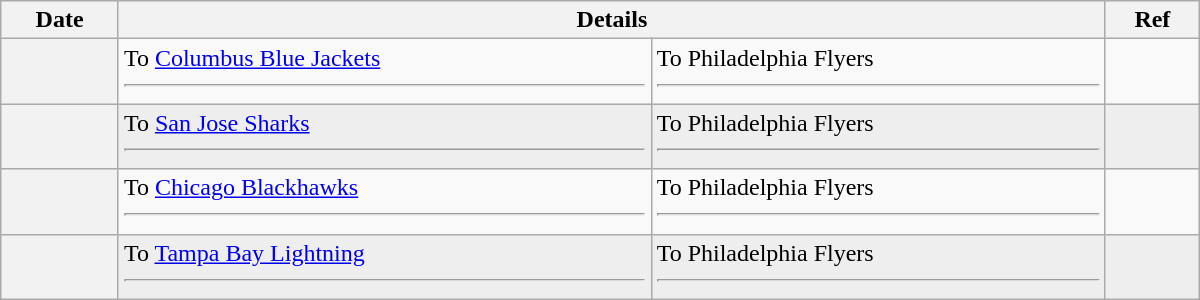<table class="wikitable plainrowheaders" style="width: 50em;">
<tr>
<th scope="col">Date</th>
<th scope="col" colspan="2">Details</th>
<th scope="col">Ref</th>
</tr>
<tr>
<th scope="row"></th>
<td valign="top">To <a href='#'>Columbus Blue Jackets</a> <hr> </td>
<td valign="top">To Philadelphia Flyers <hr> </td>
<td></td>
</tr>
<tr bgcolor="#eeeeee">
<th scope="row"></th>
<td valign="top">To <a href='#'>San Jose Sharks</a> <hr> </td>
<td valign="top">To Philadelphia Flyers <hr> </td>
<td></td>
</tr>
<tr>
<th scope="row"></th>
<td valign="top">To <a href='#'>Chicago Blackhawks</a> <hr> </td>
<td valign="top">To Philadelphia Flyers <hr> </td>
<td></td>
</tr>
<tr bgcolor="#eeeeee">
<th scope="row"></th>
<td valign="top">To <a href='#'>Tampa Bay Lightning</a> <hr> </td>
<td valign="top">To Philadelphia Flyers <hr> </td>
<td></td>
</tr>
</table>
